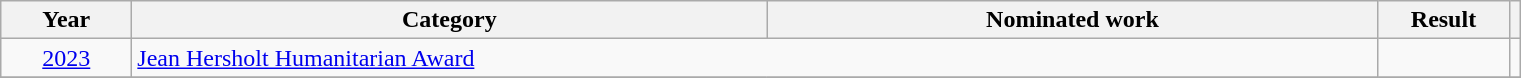<table class=wikitable>
<tr>
<th scope="col" style="width:5em;">Year</th>
<th scope="col" style="width:26em;">Category</th>
<th scope="col" style="width:25em;">Nominated work</th>
<th scope="col" style="width:5em;">Result</th>
<th></th>
</tr>
<tr>
<td style="text-align:center;"><a href='#'>2023</a></td>
<td colspan=2><a href='#'>Jean Hersholt Humanitarian Award</a></td>
<td></td>
<td></td>
</tr>
<tr>
</tr>
</table>
